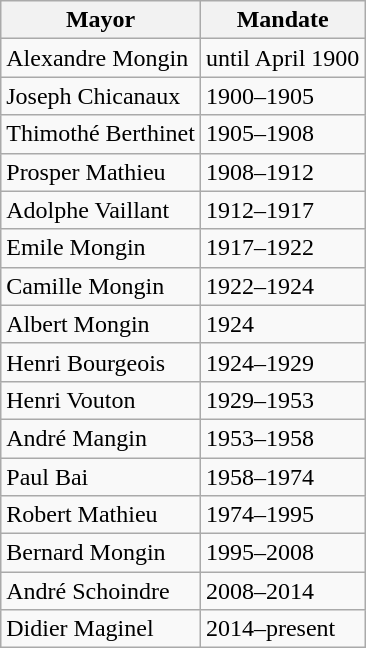<table class="wikitable">
<tr>
<th>Mayor</th>
<th>Mandate</th>
</tr>
<tr>
<td>Alexandre Mongin</td>
<td>until April 1900</td>
</tr>
<tr>
<td>Joseph Chicanaux</td>
<td>1900–1905</td>
</tr>
<tr>
<td>Thimothé Berthinet</td>
<td>1905–1908</td>
</tr>
<tr>
<td>Prosper Mathieu</td>
<td>1908–1912</td>
</tr>
<tr>
<td>Adolphe Vaillant</td>
<td>1912–1917</td>
</tr>
<tr>
<td>Emile Mongin</td>
<td>1917–1922</td>
</tr>
<tr>
<td>Camille Mongin</td>
<td>1922–1924</td>
</tr>
<tr>
<td>Albert Mongin</td>
<td>1924</td>
</tr>
<tr>
<td>Henri Bourgeois</td>
<td>1924–1929</td>
</tr>
<tr>
<td>Henri Vouton</td>
<td>1929–1953</td>
</tr>
<tr>
<td>André Mangin</td>
<td>1953–1958</td>
</tr>
<tr>
<td>Paul Bai</td>
<td>1958–1974</td>
</tr>
<tr>
<td>Robert Mathieu</td>
<td>1974–1995</td>
</tr>
<tr>
<td>Bernard Mongin</td>
<td>1995–2008</td>
</tr>
<tr>
<td>André Schoindre</td>
<td>2008–2014</td>
</tr>
<tr>
<td>Didier Maginel</td>
<td>2014–present</td>
</tr>
</table>
